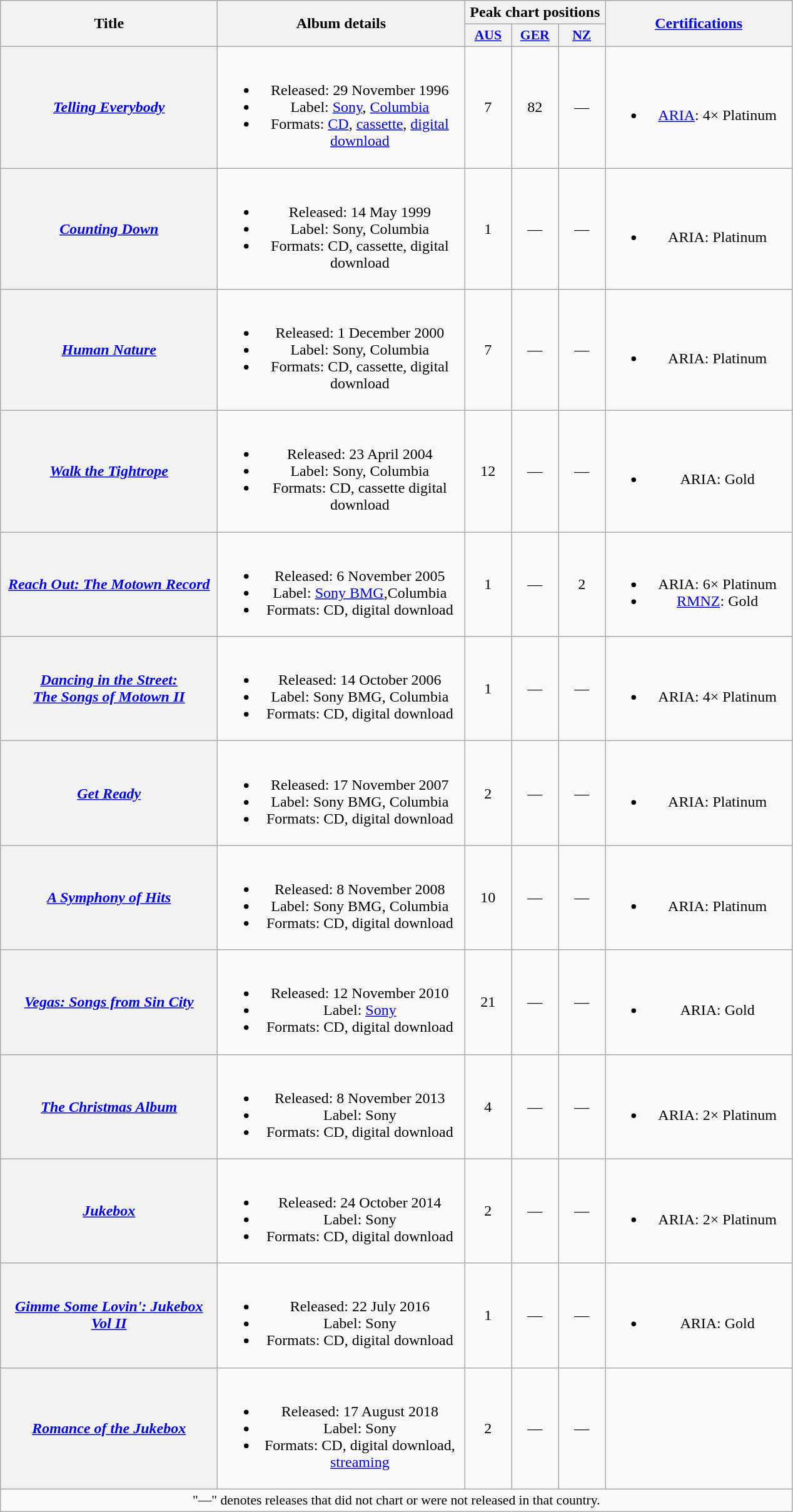<table class="wikitable plainrowheaders" style="text-align:center;" border="1">
<tr>
<th scope="col" rowspan="2" style="width:14em;">Title</th>
<th scope="col" rowspan="2" style="width:16em;">Album details</th>
<th scope="col" colspan="3">Peak chart positions</th>
<th scope="col" rowspan="2" style="width:12em;"><a href='#'>Certifications</a></th>
</tr>
<tr>
<th scope="col" style="width:3em;font-size:90%;"><a href='#'>AUS</a><br></th>
<th scope="col" style="width:3em;font-size:90%;"><a href='#'>GER</a><br></th>
<th scope="col" style="width:3em;font-size:90%;"><a href='#'>NZ</a><br></th>
</tr>
<tr>
<th scope="row"><em><a href='#'>Telling Everybody</a></em></th>
<td><br><ul><li>Released: 29 November 1996</li><li>Label: <a href='#'>Sony</a>, <a href='#'>Columbia</a></li><li>Formats: <a href='#'>CD</a>, <a href='#'>cassette</a>, <a href='#'>digital download</a></li></ul></td>
<td>7</td>
<td>82</td>
<td>—</td>
<td><br><ul><li><a href='#'>ARIA</a>: 4× Platinum</li></ul></td>
</tr>
<tr>
<th scope="row"><em><a href='#'>Counting Down</a></em></th>
<td><br><ul><li>Released: 14 May 1999</li><li>Label: Sony, Columbia</li><li>Formats: CD, cassette, digital download</li></ul></td>
<td>1</td>
<td>—</td>
<td>—</td>
<td><br><ul><li>ARIA: Platinum</li></ul></td>
</tr>
<tr>
<th scope="row"><em><a href='#'>Human Nature</a></em></th>
<td><br><ul><li>Released: 1 December 2000</li><li>Label: Sony, Columbia</li><li>Formats: CD, cassette, digital download</li></ul></td>
<td>7</td>
<td>—</td>
<td>—</td>
<td><br><ul><li>ARIA: Platinum</li></ul></td>
</tr>
<tr>
<th scope="row"><em><a href='#'>Walk the Tightrope</a></em></th>
<td><br><ul><li>Released: 23 April 2004</li><li>Label: Sony, Columbia</li><li>Formats: CD, cassette digital download</li></ul></td>
<td>12</td>
<td>—</td>
<td>—</td>
<td><br><ul><li>ARIA: Gold</li></ul></td>
</tr>
<tr>
<th scope="row"><em><a href='#'>Reach Out: The Motown Record</a></em></th>
<td><br><ul><li>Released: 6 November 2005</li><li>Label: <a href='#'>Sony BMG</a>,Columbia</li><li>Formats: CD, digital download</li></ul></td>
<td>1</td>
<td>—</td>
<td>2</td>
<td><br><ul><li>ARIA: 6× Platinum</li><li><a href='#'>RMNZ</a>: Gold</li></ul></td>
</tr>
<tr>
<th scope="row"><em><a href='#'>Dancing in the Street:<br>The Songs of Motown II</a></em></th>
<td><br><ul><li>Released: 14 October 2006</li><li>Label: Sony BMG, Columbia</li><li>Formats: CD, digital download</li></ul></td>
<td>1</td>
<td>—</td>
<td>—</td>
<td><br><ul><li>ARIA: 4× Platinum</li></ul></td>
</tr>
<tr>
<th scope="row"><em><a href='#'>Get Ready</a></em></th>
<td><br><ul><li>Released: 17 November 2007</li><li>Label: Sony BMG, Columbia</li><li>Formats: CD, digital download</li></ul></td>
<td>2</td>
<td>—</td>
<td>—</td>
<td><br><ul><li>ARIA: Platinum</li></ul></td>
</tr>
<tr>
<th scope="row"><em><a href='#'>A Symphony of Hits</a></em></th>
<td><br><ul><li>Released: 8 November 2008</li><li>Label: Sony BMG, Columbia</li><li>Formats: CD, digital download</li></ul></td>
<td>10</td>
<td>—</td>
<td>—</td>
<td><br><ul><li>ARIA: Platinum</li></ul></td>
</tr>
<tr>
<th scope="row"><em><a href='#'>Vegas: Songs from Sin City</a></em></th>
<td><br><ul><li>Released: 12 November 2010</li><li>Label: <a href='#'>Sony</a></li><li>Formats: CD, digital download</li></ul></td>
<td>21</td>
<td>—</td>
<td>—</td>
<td><br><ul><li>ARIA: Gold</li></ul></td>
</tr>
<tr>
<th scope="row"><em><a href='#'>The Christmas Album</a></em></th>
<td><br><ul><li>Released: 8 November 2013</li><li>Label: Sony</li><li>Formats: CD, digital download</li></ul></td>
<td>4</td>
<td>—</td>
<td>—</td>
<td><br><ul><li>ARIA: 2× Platinum</li></ul></td>
</tr>
<tr>
<th scope="row"><em><a href='#'>Jukebox</a></em></th>
<td><br><ul><li>Released: 24 October 2014</li><li>Label: Sony</li><li>Formats: CD, digital download</li></ul></td>
<td>2</td>
<td>—</td>
<td>—</td>
<td><br><ul><li>ARIA: 2× Platinum</li></ul></td>
</tr>
<tr>
<th scope="row"><em><a href='#'>Gimme Some Lovin': Jukebox Vol II</a></em></th>
<td><br><ul><li>Released: 22 July 2016</li><li>Label: Sony</li><li>Formats: CD, digital download</li></ul></td>
<td>1</td>
<td>—</td>
<td>—</td>
<td><br><ul><li>ARIA: Gold</li></ul></td>
</tr>
<tr>
<th scope="row"><em><a href='#'>Romance of the Jukebox</a></em></th>
<td><br><ul><li>Released: 17 August 2018</li><li>Label: Sony</li><li>Formats: CD, digital download, <a href='#'>streaming</a></li></ul></td>
<td>2</td>
<td>—</td>
<td>—</td>
<td></td>
</tr>
<tr>
<td colspan="6" style="font-size: 90%">"—" denotes releases that did not chart or were not released in that country.</td>
</tr>
</table>
